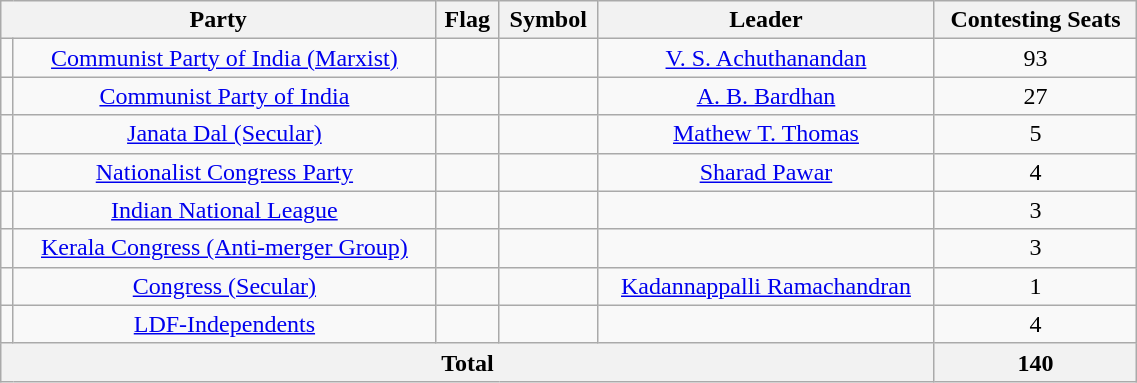<table class="wikitable" width="60%" style="text-align:center">
<tr>
<th colspan="2">Party</th>
<th>Flag</th>
<th>Symbol</th>
<th>Leader</th>
<th>Contesting Seats</th>
</tr>
<tr>
<td></td>
<td><a href='#'>Communist Party of India (Marxist)</a></td>
<td></td>
<td></td>
<td><a href='#'>V. S. Achuthanandan</a></td>
<td>93</td>
</tr>
<tr>
<td></td>
<td><a href='#'>Communist Party of India</a></td>
<td></td>
<td></td>
<td><a href='#'>A. B. Bardhan</a></td>
<td>27</td>
</tr>
<tr>
<td></td>
<td><a href='#'>Janata Dal (Secular)</a></td>
<td></td>
<td></td>
<td><a href='#'>Mathew T. Thomas</a></td>
<td>5</td>
</tr>
<tr>
<td></td>
<td><a href='#'>Nationalist Congress Party</a></td>
<td></td>
<td></td>
<td><a href='#'>Sharad Pawar</a></td>
<td>4</td>
</tr>
<tr>
<td></td>
<td><a href='#'>Indian National League</a></td>
<td></td>
<td></td>
<td></td>
<td>3</td>
</tr>
<tr>
<td></td>
<td><a href='#'>Kerala Congress (Anti-merger Group)</a></td>
<td></td>
<td></td>
<td></td>
<td>3</td>
</tr>
<tr>
<td></td>
<td><a href='#'>Congress (Secular)</a></td>
<td></td>
<td></td>
<td><a href='#'>Kadannappalli Ramachandran</a></td>
<td>1</td>
</tr>
<tr>
<td></td>
<td><a href='#'>LDF-Independents</a></td>
<td></td>
<td></td>
<td></td>
<td>4</td>
</tr>
<tr>
<th colspan=5>Total</th>
<th>140</th>
</tr>
</table>
